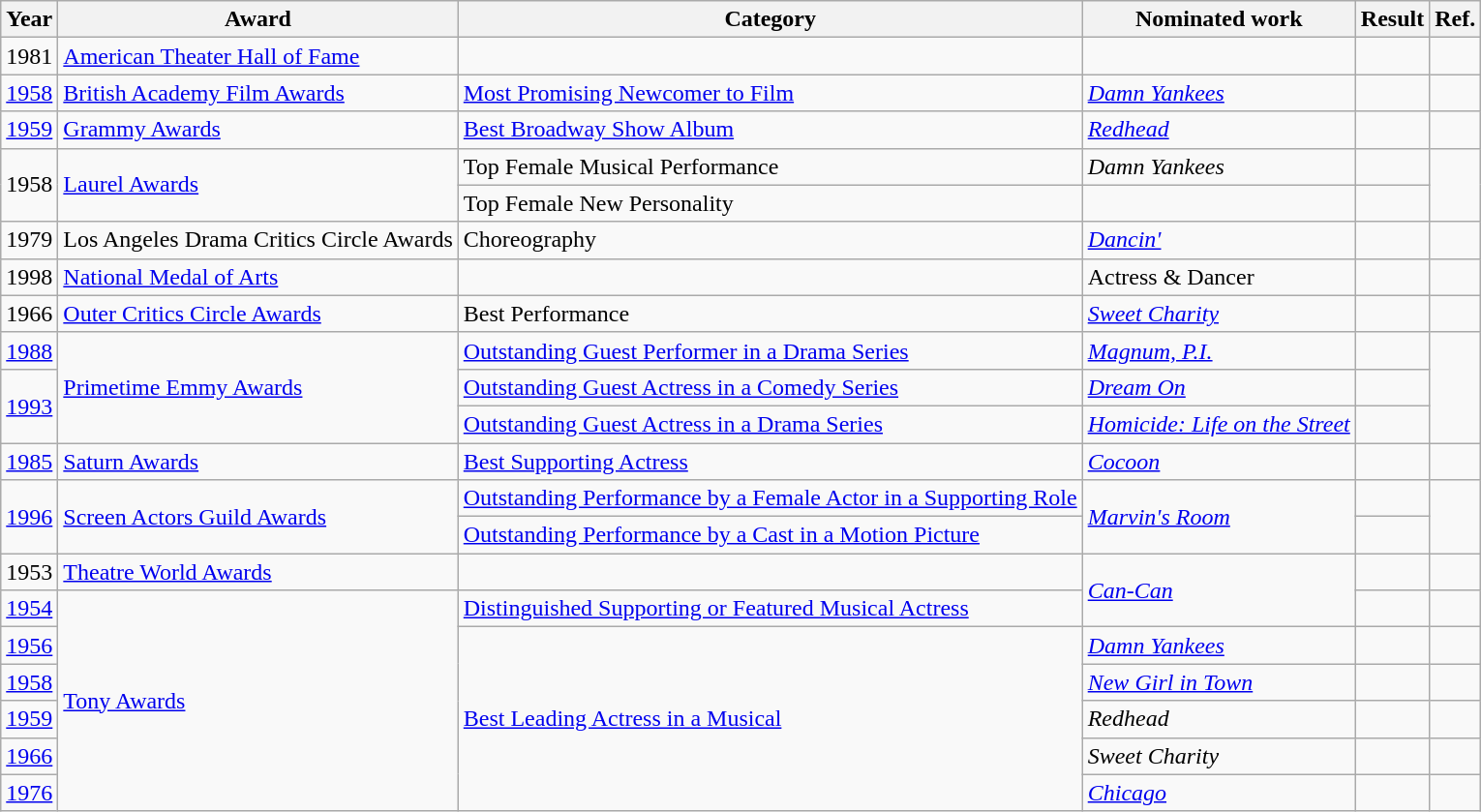<table class="wikitable">
<tr>
<th>Year</th>
<th>Award</th>
<th>Category</th>
<th>Nominated work</th>
<th>Result</th>
<th>Ref.</th>
</tr>
<tr>
<td>1981</td>
<td><a href='#'>American Theater Hall of Fame</a></td>
<td></td>
<td></td>
<td></td>
<td align="center"></td>
</tr>
<tr>
<td><a href='#'>1958</a></td>
<td><a href='#'>British Academy Film Awards</a></td>
<td><a href='#'>Most Promising Newcomer to Film</a></td>
<td><em><a href='#'>Damn Yankees</a></em></td>
<td></td>
<td align="center"></td>
</tr>
<tr>
<td><a href='#'>1959</a></td>
<td><a href='#'>Grammy Awards</a></td>
<td><a href='#'>Best Broadway Show Album</a></td>
<td><em><a href='#'>Redhead</a></em></td>
<td></td>
<td align="center"></td>
</tr>
<tr>
<td rowspan="2">1958</td>
<td rowspan="2"><a href='#'>Laurel Awards</a></td>
<td>Top Female Musical Performance</td>
<td><em>Damn Yankees</em></td>
<td></td>
<td align="center" rowspan="2"></td>
</tr>
<tr>
<td>Top Female New Personality</td>
<td></td>
<td></td>
</tr>
<tr>
<td>1979</td>
<td>Los Angeles Drama Critics Circle Awards</td>
<td>Choreography</td>
<td><em><a href='#'>Dancin'</a></em></td>
<td></td>
<td align="center"></td>
</tr>
<tr>
<td>1998</td>
<td><a href='#'>National Medal of Arts</a></td>
<td></td>
<td>Actress & Dancer</td>
<td></td>
<td align="center"></td>
</tr>
<tr>
<td>1966</td>
<td><a href='#'>Outer Critics Circle Awards</a></td>
<td>Best Performance</td>
<td><em><a href='#'>Sweet Charity</a></em></td>
<td></td>
<td align="center"></td>
</tr>
<tr>
<td><a href='#'>1988</a></td>
<td rowspan="3"><a href='#'>Primetime Emmy Awards</a></td>
<td><a href='#'>Outstanding Guest Performer in a Drama Series</a></td>
<td><em><a href='#'>Magnum, P.I.</a></em> </td>
<td></td>
<td align="center" rowspan="3"></td>
</tr>
<tr>
<td rowspan="2"><a href='#'>1993</a></td>
<td><a href='#'>Outstanding Guest Actress in a Comedy Series</a></td>
<td><em><a href='#'>Dream On</a></em> </td>
<td></td>
</tr>
<tr>
<td><a href='#'>Outstanding Guest Actress in a Drama Series</a></td>
<td><em><a href='#'>Homicide: Life on the Street</a></em> </td>
<td></td>
</tr>
<tr>
<td><a href='#'>1985</a></td>
<td><a href='#'>Saturn Awards</a></td>
<td><a href='#'>Best Supporting Actress</a></td>
<td><em><a href='#'>Cocoon</a></em></td>
<td></td>
<td align="center"></td>
</tr>
<tr>
<td rowspan="2"><a href='#'>1996</a></td>
<td rowspan="2"><a href='#'>Screen Actors Guild Awards</a></td>
<td><a href='#'>Outstanding Performance by a Female Actor in a Supporting Role</a></td>
<td rowspan="2"><em><a href='#'>Marvin's Room</a></em></td>
<td></td>
<td align="center" rowspan="2"></td>
</tr>
<tr>
<td><a href='#'>Outstanding Performance by a Cast in a Motion Picture</a></td>
<td></td>
</tr>
<tr>
<td>1953</td>
<td><a href='#'>Theatre World Awards</a></td>
<td></td>
<td rowspan="2"><em><a href='#'>Can-Can</a></em></td>
<td></td>
<td align="center"></td>
</tr>
<tr>
<td><a href='#'>1954</a></td>
<td rowspan="6"><a href='#'>Tony Awards</a></td>
<td><a href='#'>Distinguished Supporting or Featured Musical Actress</a></td>
<td></td>
<td align="center"></td>
</tr>
<tr>
<td><a href='#'>1956</a></td>
<td rowspan="5"><a href='#'>Best Leading Actress in a Musical</a></td>
<td><em><a href='#'>Damn Yankees</a></em></td>
<td></td>
<td align="center"></td>
</tr>
<tr>
<td><a href='#'>1958</a></td>
<td><em><a href='#'>New Girl in Town</a></em></td>
<td></td>
<td align="center"></td>
</tr>
<tr>
<td><a href='#'>1959</a></td>
<td><em>Redhead</em></td>
<td></td>
<td align="center"></td>
</tr>
<tr>
<td><a href='#'>1966</a></td>
<td><em>Sweet Charity</em></td>
<td></td>
<td align="center"></td>
</tr>
<tr>
<td><a href='#'>1976</a></td>
<td><em><a href='#'>Chicago</a></em></td>
<td></td>
<td align="center"></td>
</tr>
</table>
